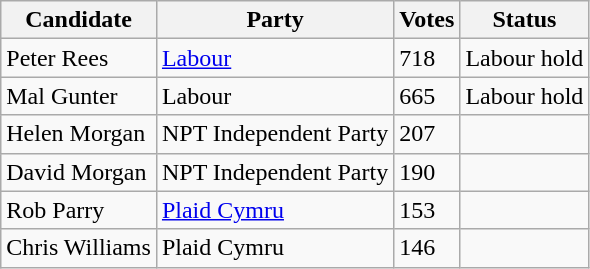<table class="wikitable">
<tr>
<th>Candidate</th>
<th>Party</th>
<th>Votes</th>
<th>Status</th>
</tr>
<tr>
<td>Peter Rees</td>
<td><a href='#'>Labour</a></td>
<td>718</td>
<td>Labour hold</td>
</tr>
<tr>
<td>Mal Gunter</td>
<td>Labour</td>
<td>665</td>
<td>Labour hold</td>
</tr>
<tr>
<td>Helen Morgan</td>
<td>NPT Independent Party</td>
<td>207</td>
<td></td>
</tr>
<tr>
<td>David Morgan</td>
<td>NPT Independent Party</td>
<td>190</td>
<td></td>
</tr>
<tr>
<td>Rob Parry</td>
<td><a href='#'>Plaid Cymru</a></td>
<td>153</td>
<td></td>
</tr>
<tr>
<td>Chris Williams</td>
<td>Plaid Cymru</td>
<td>146</td>
<td></td>
</tr>
</table>
